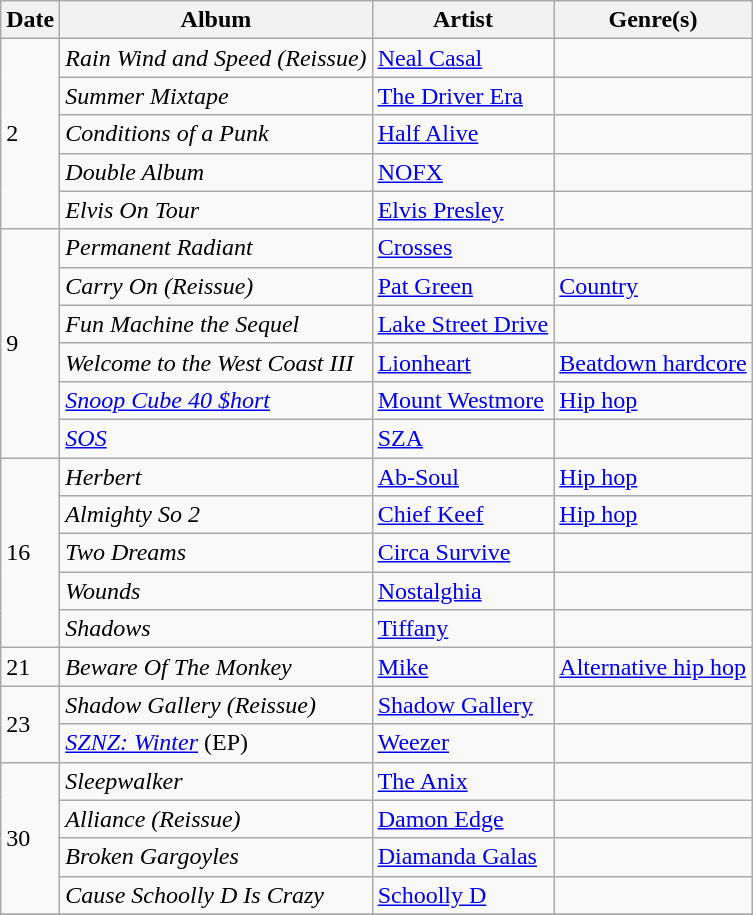<table class="wikitable">
<tr>
<th>Date</th>
<th>Album</th>
<th>Artist</th>
<th>Genre(s)</th>
</tr>
<tr>
<td rowspan="5">2</td>
<td><em>Rain Wind and Speed (Reissue)</em></td>
<td><a href='#'>Neal Casal</a></td>
<td></td>
</tr>
<tr>
<td><em>Summer Mixtape</em></td>
<td><a href='#'>The Driver Era</a></td>
<td></td>
</tr>
<tr>
<td><em>Conditions of a Punk</em></td>
<td><a href='#'>Half Alive</a></td>
<td></td>
</tr>
<tr>
<td><em>Double Album</em></td>
<td><a href='#'>NOFX</a></td>
<td></td>
</tr>
<tr>
<td><em>Elvis On Tour</em></td>
<td><a href='#'>Elvis Presley</a></td>
<td></td>
</tr>
<tr>
<td rowspan="6">9</td>
<td><em>Permanent Radiant</em></td>
<td><a href='#'>Crosses</a></td>
<td></td>
</tr>
<tr>
<td><em>Carry On (Reissue)</em></td>
<td><a href='#'>Pat Green</a></td>
<td><a href='#'>Country</a></td>
</tr>
<tr>
<td><em>Fun Machine the Sequel</em></td>
<td><a href='#'>Lake Street Drive</a></td>
<td></td>
</tr>
<tr>
<td><em>Welcome to the West Coast III</em></td>
<td><a href='#'>Lionheart</a></td>
<td><a href='#'>Beatdown hardcore</a></td>
</tr>
<tr>
<td><em><a href='#'>Snoop Cube 40 $hort</a></em></td>
<td><a href='#'>Mount Westmore</a></td>
<td><a href='#'>Hip hop</a></td>
</tr>
<tr>
<td><em><a href='#'>SOS</a></em></td>
<td><a href='#'>SZA</a></td>
<td></td>
</tr>
<tr>
<td rowspan="5">16</td>
<td><em>Herbert</em></td>
<td><a href='#'>Ab-Soul</a></td>
<td><a href='#'>Hip hop</a></td>
</tr>
<tr>
<td><em>Almighty So 2</em></td>
<td><a href='#'>Chief Keef</a></td>
<td><a href='#'>Hip hop</a></td>
</tr>
<tr>
<td><em>Two Dreams</em></td>
<td><a href='#'>Circa Survive</a></td>
<td></td>
</tr>
<tr>
<td><em>Wounds</em></td>
<td><a href='#'>Nostalghia</a></td>
<td></td>
</tr>
<tr>
<td><em>Shadows</em></td>
<td><a href='#'>Tiffany</a></td>
<td></td>
</tr>
<tr>
<td>21</td>
<td><em>Beware Of The Monkey</em></td>
<td><a href='#'>Mike</a></td>
<td><a href='#'>Alternative hip hop</a></td>
</tr>
<tr>
<td rowspan="2">23</td>
<td><em>Shadow Gallery (Reissue)</em></td>
<td><a href='#'>Shadow Gallery</a></td>
<td></td>
</tr>
<tr>
<td><em><a href='#'>SZNZ: Winter</a></em> (EP)</td>
<td><a href='#'>Weezer</a></td>
<td></td>
</tr>
<tr>
<td rowspan="4">30</td>
<td><em>Sleepwalker</em></td>
<td><a href='#'>The Anix</a></td>
<td></td>
</tr>
<tr>
<td><em>Alliance (Reissue)</em></td>
<td><a href='#'>Damon Edge</a></td>
<td></td>
</tr>
<tr>
<td><em>Broken Gargoyles</em></td>
<td><a href='#'>Diamanda Galas</a></td>
<td></td>
</tr>
<tr>
<td><em>Cause Schoolly D Is Crazy</em></td>
<td><a href='#'>Schoolly D</a></td>
<td></td>
</tr>
<tr>
</tr>
</table>
